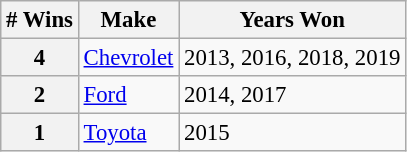<table class="wikitable" style="font-size: 95%;">
<tr>
<th># Wins</th>
<th>Make</th>
<th>Years Won</th>
</tr>
<tr>
<th>4</th>
<td> <a href='#'>Chevrolet</a></td>
<td>2013, 2016, 2018, 2019</td>
</tr>
<tr>
<th>2</th>
<td> <a href='#'>Ford</a></td>
<td>2014, 2017</td>
</tr>
<tr>
<th>1</th>
<td> <a href='#'>Toyota</a></td>
<td>2015</td>
</tr>
</table>
